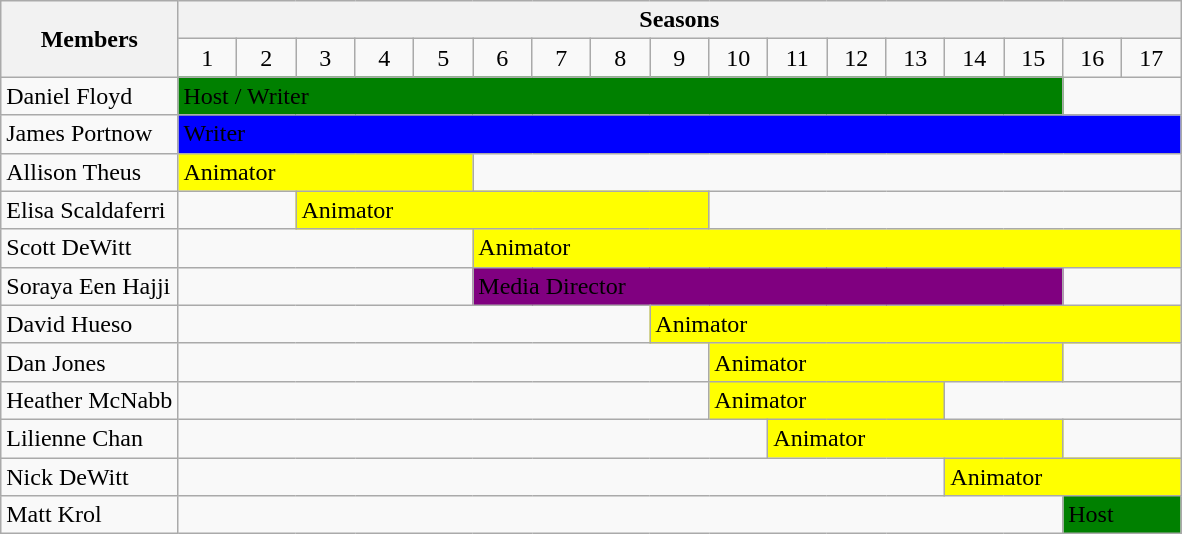<table class="wikitable">
<tr>
<th rowspan="2">Members</th>
<th colspan="17">Seasons</th>
</tr>
<tr style="text-align: center;">
<td style="width: 5%;">1</td>
<td style="width: 5%;">2</td>
<td style="width: 5%;">3</td>
<td style="width: 5%;">4</td>
<td style="width: 5%;">5</td>
<td style="width: 5%;">6</td>
<td style="width: 5%;">7</td>
<td style="width: 5%;">8</td>
<td style="width: 5%;">9</td>
<td style="width: 5%;">10</td>
<td style="width: 5%;">11</td>
<td style="width: 5%;">12</td>
<td style="width: 5%;">13</td>
<td style="width: 5%;">14</td>
<td style="width: 5%;">15</td>
<td style="width: 5%;">16</td>
<td style="width: 5%;">17</td>
</tr>
<tr>
<td>Daniel Floyd</td>
<td colspan="15" style="background: green">Host / Writer</td>
<td colspan="2"></td>
</tr>
<tr>
<td>James Portnow</td>
<td colspan="17" style="background: blue">Writer</td>
</tr>
<tr>
<td>Allison Theus</td>
<td colspan="5" style="background: yellow">Animator</td>
<td colspan="12"></td>
</tr>
<tr>
<td>Elisa Scaldaferri</td>
<td colspan="2"></td>
<td colspan="7" style="background: yellow">Animator</td>
<td colspan="8"></td>
</tr>
<tr>
<td>Scott DeWitt</td>
<td colspan="5"></td>
<td colspan="12" style="background: yellow">Animator</td>
</tr>
<tr>
<td>Soraya Een Hajji</td>
<td colspan="5"></td>
<td colspan="10" style="background: purple">Media Director</td>
<td colspan="2"></td>
</tr>
<tr>
<td>David Hueso</td>
<td colspan="8"></td>
<td colspan="9" style="background: yellow">Animator</td>
</tr>
<tr>
<td>Dan Jones</td>
<td colspan="9"></td>
<td colspan="6" style="background: yellow">Animator</td>
<td colspan="2"></td>
</tr>
<tr>
<td>Heather McNabb</td>
<td colspan="9"></td>
<td colspan="4" style="background: yellow">Animator</td>
<td colspan="4"></td>
</tr>
<tr>
<td>Lilienne Chan</td>
<td colspan="10"></td>
<td colspan="5" style="background: yellow">Animator</td>
<td colspan="2"></td>
</tr>
<tr>
<td>Nick DeWitt</td>
<td colspan="13"></td>
<td colspan="4" style="background: yellow">Animator</td>
</tr>
<tr>
<td>Matt Krol</td>
<td colspan="15"></td>
<td colspan="2" style="background: green">Host</td>
</tr>
</table>
